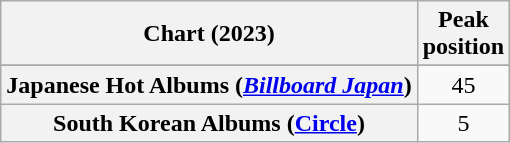<table class="wikitable sortable plainrowheaders" style="text-align:center">
<tr>
<th scope="col">Chart (2023)</th>
<th scope="col">Peak<br>position</th>
</tr>
<tr>
</tr>
<tr>
<th scope="row">Japanese Hot Albums (<em><a href='#'>Billboard Japan</a></em>)</th>
<td>45</td>
</tr>
<tr>
<th scope="row">South Korean Albums (<a href='#'>Circle</a>)</th>
<td>5</td>
</tr>
</table>
